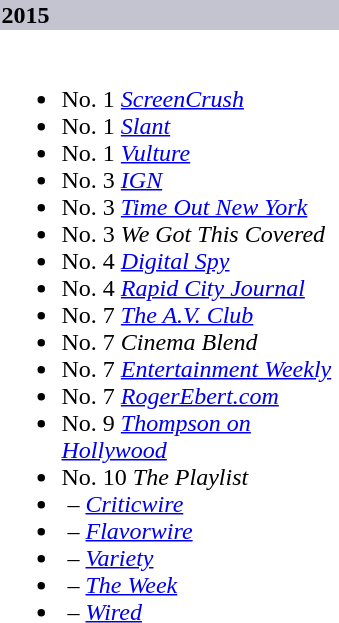<table class="collapsible">
<tr>
<th style="width:14em; background:#C4C3D0; text-align:left">2015</th>
</tr>
<tr>
<td colspan=><br><ul><li>No. 1 <em><a href='#'>ScreenCrush</a></em></li><li>No. 1 <em><a href='#'>Slant</a></em></li><li>No. 1 <em><a href='#'>Vulture</a></em></li><li>No. 3 <em><a href='#'>IGN</a></em></li><li>No. 3 <em><a href='#'>Time Out New York</a></em></li><li>No. 3 <em>We Got This Covered</em></li><li>No. 4 <em><a href='#'>Digital Spy</a></em></li><li>No. 4 <em><a href='#'>Rapid City Journal</a></em></li><li>No. 7 <em><a href='#'>The A.V. Club</a></em></li><li>No. 7 <em>Cinema Blend</em></li><li>No. 7 <em><a href='#'>Entertainment Weekly</a></em></li><li>No. 7 <em><a href='#'>RogerEbert.com</a></em></li><li>No. 9 <em><a href='#'>Thompson on Hollywood</a></em></li><li>No. 10 <em>The Playlist</em></li><li> – <em><a href='#'>Criticwire</a></em></li><li> – <em><a href='#'>Flavorwire</a></em></li><li> – <em><a href='#'>Variety</a></em></li><li> – <em><a href='#'>The Week</a></em></li><li> – <em><a href='#'>Wired</a></em></li></ul></td>
</tr>
</table>
